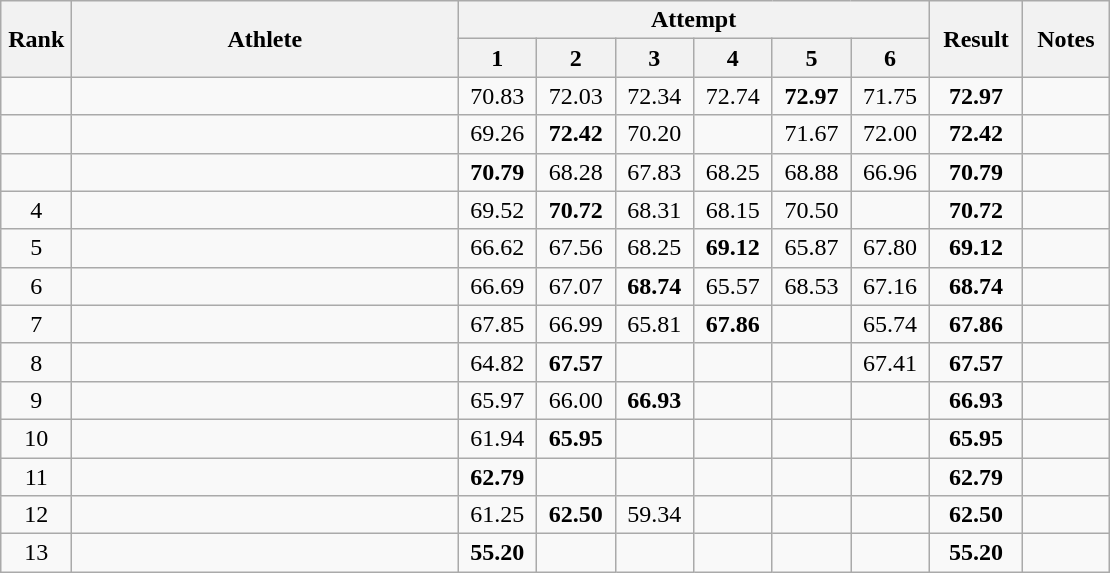<table class="wikitable sortable" style="text-align:center">
<tr>
<th rowspan=2 width=40>Rank</th>
<th rowspan=2 width=250>Athlete</th>
<th colspan=6>Attempt</th>
<th rowspan=2 width=55>Result</th>
<th rowspan=2 width=50>Notes</th>
</tr>
<tr>
<th width=45>1</th>
<th width=45>2</th>
<th width=45>3</th>
<th width=45>4</th>
<th width=45>5</th>
<th width=45>6</th>
</tr>
<tr>
<td></td>
<td align=left></td>
<td>70.83</td>
<td>72.03</td>
<td>72.34</td>
<td>72.74</td>
<td><strong>72.97</strong></td>
<td>71.75</td>
<td><strong>72.97</strong></td>
<td></td>
</tr>
<tr>
<td></td>
<td align=left></td>
<td>69.26</td>
<td><strong>72.42</strong></td>
<td>70.20</td>
<td></td>
<td>71.67</td>
<td>72.00</td>
<td><strong>72.42</strong></td>
<td></td>
</tr>
<tr>
<td></td>
<td align=left></td>
<td><strong>70.79</strong></td>
<td>68.28</td>
<td>67.83</td>
<td>68.25</td>
<td>68.88</td>
<td>66.96</td>
<td><strong>70.79</strong></td>
<td></td>
</tr>
<tr>
<td>4</td>
<td align=left></td>
<td>69.52</td>
<td><strong>70.72</strong></td>
<td>68.31</td>
<td>68.15</td>
<td>70.50</td>
<td></td>
<td><strong>70.72</strong></td>
<td></td>
</tr>
<tr>
<td>5</td>
<td align=left></td>
<td>66.62</td>
<td>67.56</td>
<td>68.25</td>
<td><strong>69.12</strong></td>
<td>65.87</td>
<td>67.80</td>
<td><strong>69.12</strong></td>
<td></td>
</tr>
<tr>
<td>6</td>
<td align=left></td>
<td>66.69</td>
<td>67.07</td>
<td><strong>68.74</strong></td>
<td>65.57</td>
<td>68.53</td>
<td>67.16</td>
<td><strong>68.74</strong></td>
<td></td>
</tr>
<tr>
<td>7</td>
<td align=left></td>
<td>67.85</td>
<td>66.99</td>
<td>65.81</td>
<td><strong>67.86</strong></td>
<td></td>
<td>65.74</td>
<td><strong>67.86</strong></td>
<td></td>
</tr>
<tr>
<td>8</td>
<td align=left></td>
<td>64.82</td>
<td><strong>67.57</strong></td>
<td></td>
<td></td>
<td></td>
<td>67.41</td>
<td><strong>67.57</strong></td>
<td></td>
</tr>
<tr>
<td>9</td>
<td align=left></td>
<td>65.97</td>
<td>66.00</td>
<td><strong>66.93</strong></td>
<td></td>
<td></td>
<td></td>
<td><strong>66.93</strong></td>
<td></td>
</tr>
<tr>
<td>10</td>
<td align=left></td>
<td>61.94</td>
<td><strong>65.95</strong></td>
<td></td>
<td></td>
<td></td>
<td></td>
<td><strong>65.95</strong></td>
<td></td>
</tr>
<tr>
<td>11</td>
<td align=left></td>
<td><strong>62.79</strong></td>
<td></td>
<td></td>
<td></td>
<td></td>
<td></td>
<td><strong>62.79</strong></td>
<td></td>
</tr>
<tr>
<td>12</td>
<td align=left></td>
<td>61.25</td>
<td><strong>62.50</strong></td>
<td>59.34</td>
<td></td>
<td></td>
<td></td>
<td><strong>62.50</strong></td>
<td></td>
</tr>
<tr>
<td>13</td>
<td align=left></td>
<td><strong>55.20</strong></td>
<td></td>
<td></td>
<td></td>
<td></td>
<td></td>
<td><strong>55.20</strong></td>
<td></td>
</tr>
</table>
